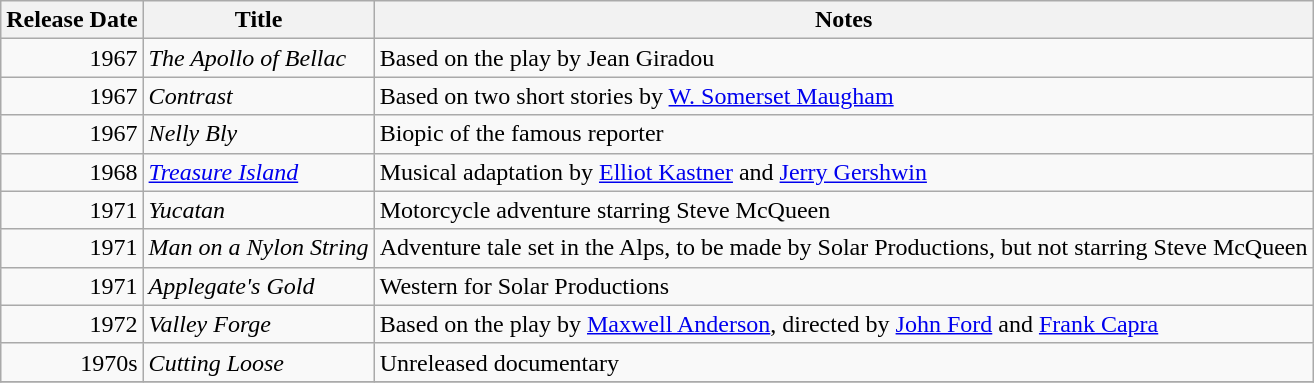<table class="wikitable sortable">
<tr>
<th>Release Date</th>
<th>Title</th>
<th>Notes</th>
</tr>
<tr>
<td align="right">1967</td>
<td><em>The Apollo of Bellac</em></td>
<td>Based on the play by Jean Giradou</td>
</tr>
<tr>
<td align="right">1967</td>
<td><em>Contrast</em></td>
<td>Based on two short stories by <a href='#'>W. Somerset Maugham</a></td>
</tr>
<tr>
<td align="right">1967</td>
<td><em>Nelly Bly</em></td>
<td>Biopic of the famous reporter</td>
</tr>
<tr>
<td align="right">1968</td>
<td><em><a href='#'>Treasure Island</a></em></td>
<td>Musical adaptation by <a href='#'>Elliot Kastner</a> and <a href='#'>Jerry Gershwin</a></td>
</tr>
<tr>
<td align="right">1971</td>
<td><em>Yucatan</em></td>
<td>Motorcycle adventure starring Steve McQueen</td>
</tr>
<tr>
<td align="right">1971</td>
<td><em>Man on a Nylon String</em></td>
<td>Adventure tale set in the Alps, to be made by Solar Productions, but not starring Steve McQueen</td>
</tr>
<tr>
<td align="right">1971</td>
<td><em>Applegate's Gold</em></td>
<td>Western for Solar Productions</td>
</tr>
<tr>
<td align="right">1972</td>
<td><em>Valley Forge</em></td>
<td>Based on the play by <a href='#'>Maxwell Anderson</a>, directed by <a href='#'>John Ford</a> and <a href='#'>Frank Capra</a></td>
</tr>
<tr>
<td align="right">1970s</td>
<td><em>Cutting Loose</em></td>
<td>Unreleased documentary</td>
</tr>
<tr>
</tr>
</table>
